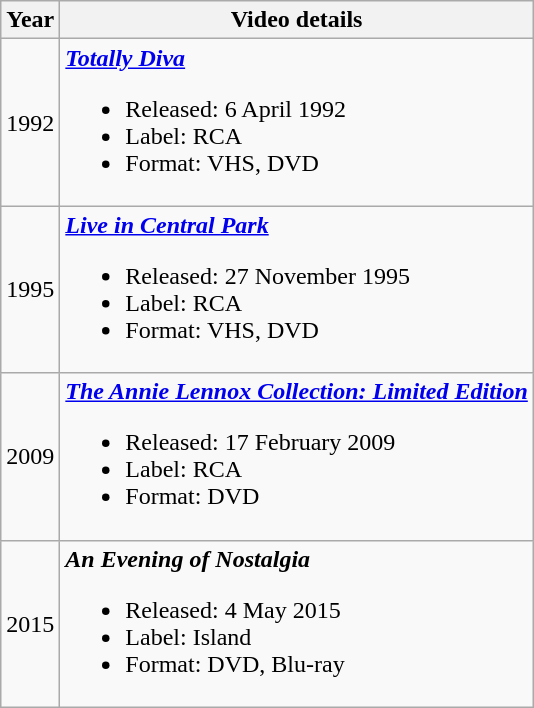<table class="wikitable">
<tr>
<th>Year</th>
<th>Video details</th>
</tr>
<tr>
<td>1992</td>
<td><strong><em><a href='#'>Totally Diva</a></em></strong><br><ul><li>Released: 6 April 1992</li><li>Label: RCA</li><li>Format: VHS, DVD</li></ul></td>
</tr>
<tr>
<td>1995</td>
<td><strong><em><a href='#'>Live in Central Park</a></em></strong><br><ul><li>Released: 27 November 1995</li><li>Label: RCA</li><li>Format: VHS, DVD</li></ul></td>
</tr>
<tr>
<td>2009</td>
<td><strong><em><a href='#'>The Annie Lennox Collection: Limited Edition</a></em></strong><br><ul><li>Released: 17 February 2009</li><li>Label: RCA</li><li>Format: DVD</li></ul></td>
</tr>
<tr>
<td>2015</td>
<td><strong><em>An Evening of Nostalgia</em></strong><br><ul><li>Released: 4 May 2015</li><li>Label: Island</li><li>Format: DVD, Blu-ray</li></ul></td>
</tr>
</table>
